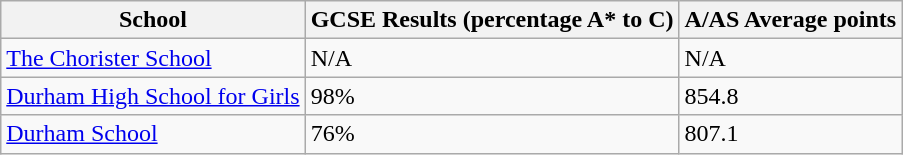<table class="wikitable">
<tr style="text-align:left;">
<th>School</th>
<th>GCSE Results (percentage A* to C)</th>
<th> A/AS Average points</th>
</tr>
<tr>
<td><a href='#'>The Chorister School</a></td>
<td>N/A</td>
<td>N/A</td>
</tr>
<tr>
<td><a href='#'>Durham High School for Girls</a></td>
<td>98%</td>
<td>854.8</td>
</tr>
<tr>
<td><a href='#'>Durham School</a></td>
<td>76%</td>
<td>807.1</td>
</tr>
</table>
